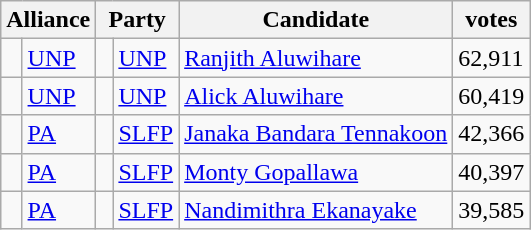<table class="wikitable sortable mw-collapsible">
<tr>
<th colspan="2">Alliance</th>
<th colspan="2">Party</th>
<th>Candidate</th>
<th>votes</th>
</tr>
<tr>
<td bgcolor=> </td>
<td align=left><a href='#'>UNP</a></td>
<td bgcolor=> </td>
<td align=left><a href='#'>UNP</a></td>
<td><a href='#'>Ranjith Aluwihare</a></td>
<td>62,911</td>
</tr>
<tr>
<td bgcolor=> </td>
<td align=left><a href='#'>UNP</a></td>
<td bgcolor=> </td>
<td align=left><a href='#'>UNP</a></td>
<td><a href='#'>Alick Aluwihare</a></td>
<td>60,419</td>
</tr>
<tr>
<td bgcolor=> </td>
<td align=left><a href='#'>PA</a></td>
<td bgcolor=> </td>
<td align=left><a href='#'>SLFP</a></td>
<td><a href='#'>Janaka Bandara Tennakoon</a></td>
<td>42,366</td>
</tr>
<tr>
<td bgcolor=> </td>
<td align=left><a href='#'>PA</a></td>
<td bgcolor=> </td>
<td align=left><a href='#'>SLFP</a></td>
<td><a href='#'>Monty Gopallawa</a></td>
<td>40,397</td>
</tr>
<tr>
<td bgcolor=> </td>
<td align=left><a href='#'>PA</a></td>
<td bgcolor=> </td>
<td align=left><a href='#'>SLFP</a></td>
<td><a href='#'>Nandimithra Ekanayake</a></td>
<td>39,585</td>
</tr>
</table>
